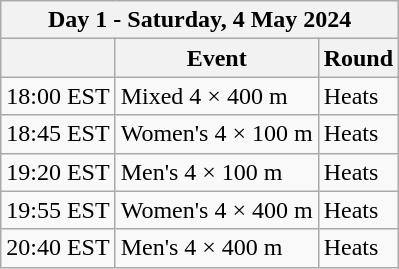<table class="wikitable World Athletics Relays schedule">
<tr>
<th colspan="6">Day 1 - Saturday, 4 May 2024</th>
</tr>
<tr>
<th></th>
<th>Event</th>
<th colspan="2">Round</th>
</tr>
<tr>
<td>18:00 EST</td>
<td>Mixed 4 × 400 m</td>
<td>Heats</td>
</tr>
<tr>
<td>18:45 EST</td>
<td>Women's 4 × 100 m</td>
<td>Heats</td>
</tr>
<tr>
<td>19:20 EST</td>
<td>Men's 4 × 100 m</td>
<td>Heats</td>
</tr>
<tr>
<td>19:55 EST</td>
<td>Women's 4 × 400 m</td>
<td>Heats</td>
</tr>
<tr>
<td>20:40 EST</td>
<td>Men's 4 × 400 m</td>
<td>Heats</td>
</tr>
</table>
